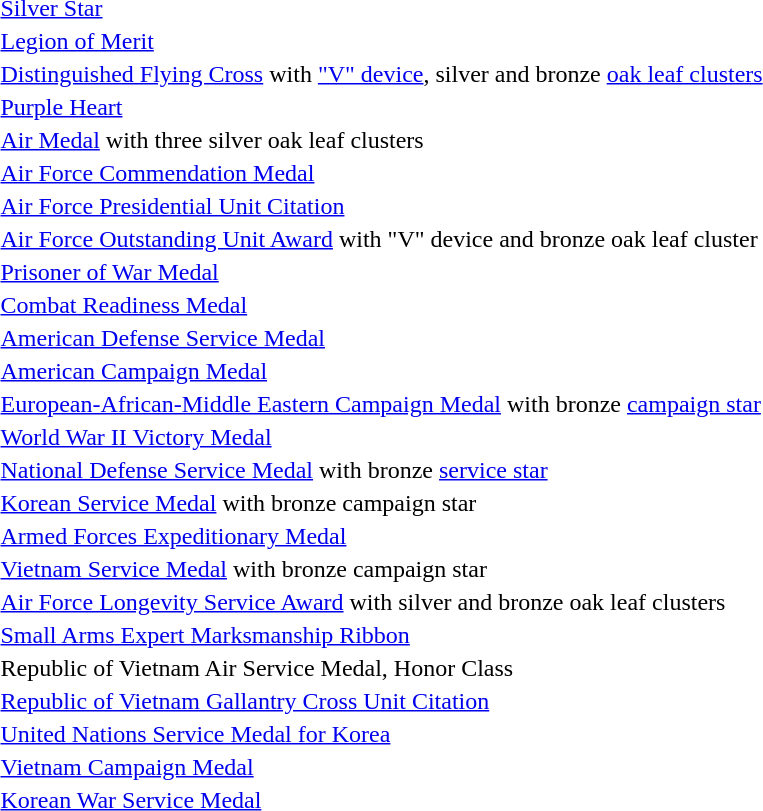<table>
<tr>
<td></td>
<td><a href='#'>Silver Star</a></td>
</tr>
<tr>
<td></td>
<td><a href='#'>Legion of Merit</a></td>
</tr>
<tr>
<td></td>
<td><a href='#'>Distinguished Flying Cross</a> with <a href='#'>"V" device</a>, silver and bronze <a href='#'>oak leaf clusters</a></td>
</tr>
<tr>
<td></td>
<td><a href='#'>Purple Heart</a></td>
</tr>
<tr>
<td></td>
<td><a href='#'>Air Medal</a> with three silver oak leaf clusters</td>
</tr>
<tr>
<td></td>
<td><a href='#'>Air Force Commendation Medal</a></td>
</tr>
<tr>
<td></td>
<td><a href='#'>Air Force Presidential Unit Citation</a></td>
</tr>
<tr>
<td></td>
<td><a href='#'>Air Force Outstanding Unit Award</a> with "V" device and bronze oak leaf cluster</td>
</tr>
<tr>
<td></td>
<td><a href='#'>Prisoner of War Medal</a></td>
</tr>
<tr>
<td></td>
<td><a href='#'>Combat Readiness Medal</a></td>
</tr>
<tr>
<td></td>
<td><a href='#'>American Defense Service Medal</a></td>
</tr>
<tr>
<td></td>
<td><a href='#'>American Campaign Medal</a></td>
</tr>
<tr>
<td></td>
<td><a href='#'>European-African-Middle Eastern Campaign Medal</a> with bronze <a href='#'>campaign star</a></td>
</tr>
<tr>
<td></td>
<td><a href='#'>World War II Victory Medal</a></td>
</tr>
<tr>
<td></td>
<td><a href='#'>National Defense Service Medal</a> with bronze <a href='#'>service star</a></td>
</tr>
<tr>
<td></td>
<td><a href='#'>Korean Service Medal</a> with bronze campaign star</td>
</tr>
<tr>
<td></td>
<td><a href='#'>Armed Forces Expeditionary Medal</a></td>
</tr>
<tr>
<td></td>
<td><a href='#'>Vietnam Service Medal</a> with bronze campaign star</td>
</tr>
<tr>
<td></td>
<td><a href='#'>Air Force Longevity Service Award</a> with silver and bronze oak leaf clusters</td>
</tr>
<tr>
<td></td>
<td><a href='#'>Small Arms Expert Marksmanship Ribbon</a></td>
</tr>
<tr>
<td></td>
<td>Republic of Vietnam Air Service Medal, Honor Class</td>
</tr>
<tr>
<td></td>
<td><a href='#'>Republic of Vietnam Gallantry Cross Unit Citation</a></td>
</tr>
<tr>
<td></td>
<td><a href='#'>United Nations Service Medal for Korea</a></td>
</tr>
<tr>
<td></td>
<td><a href='#'>Vietnam Campaign Medal</a></td>
</tr>
<tr>
<td></td>
<td><a href='#'>Korean War Service Medal</a></td>
</tr>
</table>
